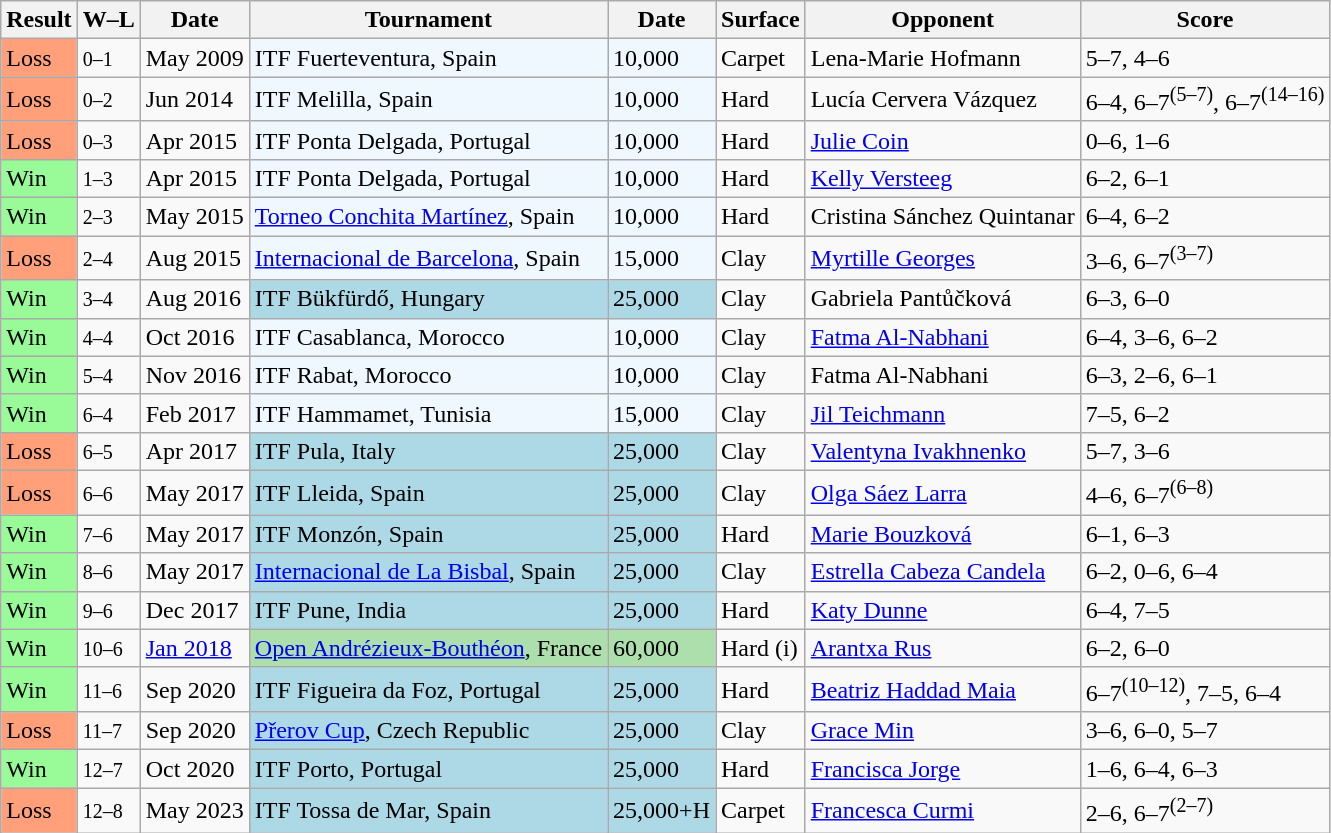<table class="sortable wikitable">
<tr>
<th>Result</th>
<th class="unsortable">W–L</th>
<th>Date</th>
<th>Tournament</th>
<th>Date</th>
<th>Surface</th>
<th>Opponent</th>
<th class="unsortable">Score</th>
</tr>
<tr>
<td style="background:#ffa07a;">Loss</td>
<td><small>0–1</small></td>
<td>May 2009</td>
<td style="background:#f0f8ff;">ITF Fuerteventura, Spain</td>
<td style="background:#f0f8ff;">10,000</td>
<td>Carpet</td>
<td> Lena-Marie Hofmann</td>
<td>5–7, 4–6</td>
</tr>
<tr>
<td style="background:#ffa07a;">Loss</td>
<td><small>0–2</small></td>
<td>Jun 2014</td>
<td style="background:#f0f8ff;">ITF Melilla, Spain</td>
<td style="background:#f0f8ff;">10,000</td>
<td>Hard</td>
<td> Lucía Cervera Vázquez</td>
<td>6–4, 6–7<sup>(5–7)</sup>, 6–7<sup>(14–16)</sup></td>
</tr>
<tr>
<td style="background:#ffa07a;">Loss</td>
<td><small>0–3</small></td>
<td>Apr 2015</td>
<td style="background:#f0f8ff;">ITF Ponta Delgada, Portugal</td>
<td style="background:#f0f8ff;">10,000</td>
<td>Hard</td>
<td> <a href='#'>Julie Coin</a></td>
<td>0–6, 1–6</td>
</tr>
<tr>
<td style="background:#98fb98;">Win</td>
<td><small>1–3</small></td>
<td>Apr 2015</td>
<td style="background:#f0f8ff;">ITF Ponta Delgada, Portugal</td>
<td style="background:#f0f8ff;">10,000</td>
<td>Hard</td>
<td> <a href='#'>Kelly Versteeg</a></td>
<td>6–2, 6–1</td>
</tr>
<tr>
<td style="background:#98fb98;">Win</td>
<td><small>2–3</small></td>
<td>May 2015</td>
<td style="background:#f0f8ff;"><a href='#'>Torneo Conchita Martínez</a>, Spain</td>
<td style="background:#f0f8ff;">10,000</td>
<td>Hard</td>
<td> Cristina Sánchez Quintanar</td>
<td>6–4, 6–2</td>
</tr>
<tr>
<td style="background:#ffa07a;">Loss</td>
<td><small>2–4</small></td>
<td>Aug 2015</td>
<td style="background:#f0f8ff;"><a href='#'>Internacional de Barcelona</a>, Spain</td>
<td style="background:#f0f8ff;">15,000</td>
<td>Clay</td>
<td> <a href='#'>Myrtille Georges</a></td>
<td>3–6, 6–7<sup>(3–7)</sup></td>
</tr>
<tr>
<td style="background:#98fb98;">Win</td>
<td><small>3–4</small></td>
<td>Aug 2016</td>
<td style="background:lightblue;">ITF Bükfürdő, Hungary</td>
<td style="background:lightblue;">25,000</td>
<td>Clay</td>
<td> Gabriela Pantůčková</td>
<td>6–3, 6–0</td>
</tr>
<tr>
<td style="background:#98fb98;">Win</td>
<td><small>4–4</small></td>
<td>Oct 2016</td>
<td style="background:#f0f8ff;">ITF Casablanca, Morocco</td>
<td style="background:#f0f8ff;">10,000</td>
<td>Clay</td>
<td> <a href='#'>Fatma Al-Nabhani</a></td>
<td>6–4, 3–6, 6–2</td>
</tr>
<tr>
<td style="background:#98fb98;">Win</td>
<td><small>5–4</small></td>
<td>Nov 2016</td>
<td style="background:#f0f8ff;">ITF Rabat, Morocco</td>
<td style="background:#f0f8ff;">10,000</td>
<td>Clay</td>
<td> Fatma Al-Nabhani</td>
<td>6–3, 2–6, 6–1</td>
</tr>
<tr>
<td style="background:#98fb98;">Win</td>
<td><small>6–4</small></td>
<td>Feb 2017</td>
<td style="background:#f0f8ff;">ITF Hammamet, Tunisia</td>
<td style="background:#f0f8ff;">15,000</td>
<td>Clay</td>
<td> <a href='#'>Jil Teichmann</a></td>
<td>7–5, 6–2</td>
</tr>
<tr>
<td bgcolor="FFA07A">Loss</td>
<td><small>6–5</small></td>
<td>Apr 2017</td>
<td style="background:lightblue;">ITF Pula, Italy</td>
<td style="background:lightblue;">25,000</td>
<td>Clay</td>
<td> <a href='#'>Valentyna Ivakhnenko</a></td>
<td>5–7, 3–6</td>
</tr>
<tr>
<td bgcolor="FFA07A">Loss</td>
<td><small>6–6</small></td>
<td>May 2017</td>
<td style="background:lightblue;">ITF Lleida, Spain</td>
<td style="background:lightblue;">25,000</td>
<td>Clay</td>
<td> <a href='#'>Olga Sáez Larra</a></td>
<td>4–6, 6–7<sup>(6–8)</sup></td>
</tr>
<tr>
<td style="background:#98fb98;">Win</td>
<td><small>7–6</small></td>
<td>May 2017</td>
<td style="background:lightblue;">ITF Monzón, Spain</td>
<td style="background:lightblue;">25,000</td>
<td>Hard</td>
<td> <a href='#'>Marie Bouzková</a></td>
<td>6–1, 6–3</td>
</tr>
<tr>
<td style="background:#98fb98;">Win</td>
<td><small>8–6</small></td>
<td>May 2017</td>
<td style="background:lightblue;"><a href='#'>Internacional de La Bisbal</a>, Spain</td>
<td style="background:lightblue;">25,000</td>
<td>Clay</td>
<td> <a href='#'>Estrella Cabeza Candela</a></td>
<td>6–2, 0–6, 6–4</td>
</tr>
<tr>
<td style="background:#98fb98;">Win</td>
<td><small>9–6</small></td>
<td>Dec 2017</td>
<td style="background:lightblue;">ITF Pune, India</td>
<td style="background:lightblue;">25,000</td>
<td>Hard</td>
<td> <a href='#'>Katy Dunne</a></td>
<td>6–4, 7–5</td>
</tr>
<tr>
<td style="background:#98fb98;">Win</td>
<td><small>10–6</small></td>
<td><a href='#'>Jan 2018</a></td>
<td style="background:#addfad;"><a href='#'>Open Andrézieux-Bouthéon</a>, France</td>
<td style="background:#addfad;">60,000</td>
<td>Hard (i)</td>
<td> <a href='#'>Arantxa Rus</a></td>
<td>6–2, 6–0</td>
</tr>
<tr>
<td style="background:#98fb98;">Win</td>
<td><small>11–6</small></td>
<td>Sep 2020</td>
<td style="background:lightblue;">ITF Figueira da Foz, Portugal</td>
<td style="background:lightblue;">25,000</td>
<td>Hard</td>
<td> <a href='#'>Beatriz Haddad Maia</a></td>
<td>6–7<sup>(10–12)</sup>, 7–5, 6–4</td>
</tr>
<tr>
<td bgcolor="FFA07A">Loss</td>
<td><small>11–7</small></td>
<td>Sep 2020</td>
<td style="background:lightblue;"><a href='#'>Přerov Cup</a>, Czech Republic</td>
<td style="background:lightblue;">25,000</td>
<td>Clay</td>
<td> <a href='#'>Grace Min</a></td>
<td>3–6, 6–0, 5–7</td>
</tr>
<tr>
<td style="background:#98fb98;">Win</td>
<td><small>12–7</small></td>
<td>Oct 2020</td>
<td style="background:lightblue;">ITF Porto, Portugal</td>
<td style="background:lightblue;">25,000</td>
<td>Hard</td>
<td> <a href='#'>Francisca Jorge</a></td>
<td>1–6, 6–4, 6–3</td>
</tr>
<tr>
<td bgcolor=ffa07a>Loss</td>
<td><small>12–8</small></td>
<td>May 2023</td>
<td style="background:lightblue;">ITF Tossa de Mar, Spain</td>
<td style="background:lightblue;">25,000+H</td>
<td>Carpet</td>
<td> <a href='#'>Francesca Curmi</a></td>
<td>2–6, 6–7<sup>(2–7)</sup></td>
</tr>
</table>
